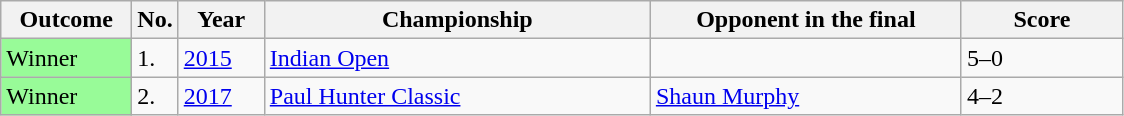<table class="sortable wikitable">
<tr>
<th width="80">Outcome</th>
<th width="20">No.</th>
<th width="50">Year</th>
<th style="width:250px;">Championship</th>
<th style="width:200px;">Opponent in the final</th>
<th style="width:100px;">Score</th>
</tr>
<tr>
<td style="background:#98FB98">Winner</td>
<td>1.</td>
<td><a href='#'>2015</a></td>
<td><a href='#'>Indian Open</a></td>
<td> </td>
<td>5–0</td>
</tr>
<tr>
<td style="background:#98FB98">Winner</td>
<td>2.</td>
<td><a href='#'>2017</a></td>
<td><a href='#'>Paul Hunter Classic</a></td>
<td> <a href='#'>Shaun Murphy</a></td>
<td>4–2</td>
</tr>
</table>
